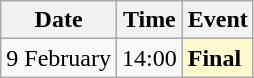<table class=wikitable>
<tr>
<th>Date</th>
<th>Time</th>
<th>Event</th>
</tr>
<tr>
<td>9 February</td>
<td>14:00</td>
<td style=background:lemonchiffon><strong>Final</strong></td>
</tr>
</table>
